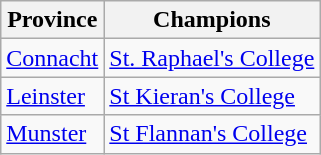<table class="wikitable">
<tr>
<th>Province</th>
<th>Champions</th>
</tr>
<tr>
<td><a href='#'>Connacht</a></td>
<td><a href='#'>St. Raphael's College</a></td>
</tr>
<tr>
<td><a href='#'>Leinster</a></td>
<td><a href='#'>St Kieran's College</a></td>
</tr>
<tr>
<td><a href='#'>Munster</a></td>
<td><a href='#'>St Flannan's College</a></td>
</tr>
</table>
